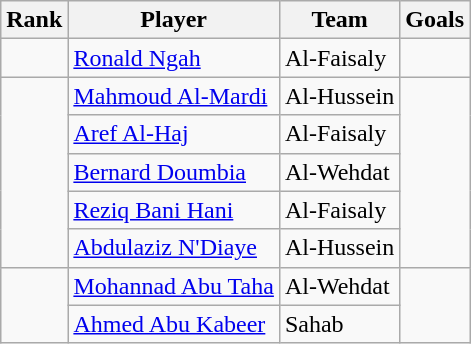<table class="wikitable">
<tr>
<th>Rank</th>
<th>Player</th>
<th>Team</th>
<th>Goals</th>
</tr>
<tr>
<td></td>
<td> <a href='#'>Ronald Ngah</a></td>
<td>Al-Faisaly</td>
<td></td>
</tr>
<tr>
<td rowspan=5></td>
<td> <a href='#'>Mahmoud Al-Mardi</a></td>
<td>Al-Hussein</td>
<td rowspan=5></td>
</tr>
<tr>
<td> <a href='#'>Aref Al-Haj</a></td>
<td>Al-Faisaly</td>
</tr>
<tr>
<td> <a href='#'>Bernard Doumbia</a></td>
<td>Al-Wehdat</td>
</tr>
<tr>
<td> <a href='#'>Reziq Bani Hani</a></td>
<td>Al-Faisaly</td>
</tr>
<tr>
<td> <a href='#'>Abdulaziz N'Diaye</a></td>
<td>Al-Hussein</td>
</tr>
<tr>
<td rowspan=2></td>
<td> <a href='#'>Mohannad Abu Taha</a></td>
<td>Al-Wehdat</td>
<td rowspan=2></td>
</tr>
<tr>
<td> <a href='#'>Ahmed Abu Kabeer</a></td>
<td>Sahab</td>
</tr>
</table>
